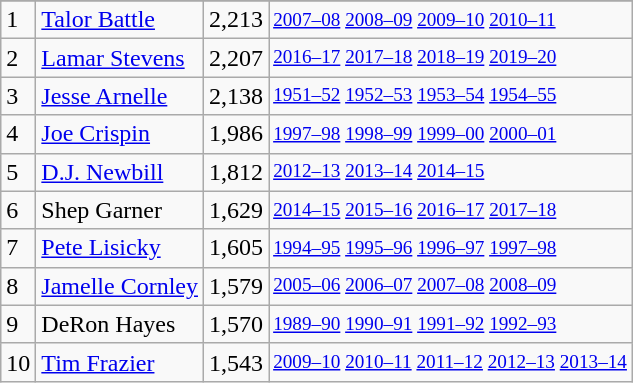<table class="wikitable">
<tr>
</tr>
<tr>
<td>1</td>
<td><a href='#'>Talor Battle</a></td>
<td>2,213</td>
<td style="font-size:80%;"><a href='#'>2007–08</a> <a href='#'>2008–09</a> <a href='#'>2009–10</a> <a href='#'>2010–11</a></td>
</tr>
<tr>
<td>2</td>
<td><a href='#'>Lamar Stevens</a></td>
<td>2,207</td>
<td style="font-size:80%;"><a href='#'>2016–17</a> <a href='#'>2017–18</a> <a href='#'>2018–19</a> <a href='#'>2019–20</a></td>
</tr>
<tr>
<td>3</td>
<td><a href='#'>Jesse Arnelle</a></td>
<td>2,138</td>
<td style="font-size:80%;"><a href='#'>1951–52</a> <a href='#'>1952–53</a> <a href='#'>1953–54</a> <a href='#'>1954–55</a></td>
</tr>
<tr>
<td>4</td>
<td><a href='#'>Joe Crispin</a></td>
<td>1,986</td>
<td style="font-size:80%;"><a href='#'>1997–98</a> <a href='#'>1998–99</a> <a href='#'>1999–00</a> <a href='#'>2000–01</a></td>
</tr>
<tr>
<td>5</td>
<td><a href='#'>D.J. Newbill</a></td>
<td>1,812</td>
<td style="font-size:80%;"><a href='#'>2012–13</a> <a href='#'>2013–14</a> <a href='#'>2014–15</a></td>
</tr>
<tr>
<td>6</td>
<td>Shep Garner</td>
<td>1,629</td>
<td style="font-size:80%;"><a href='#'>2014–15</a> <a href='#'>2015–16</a> <a href='#'>2016–17</a> <a href='#'>2017–18</a></td>
</tr>
<tr>
<td>7</td>
<td><a href='#'>Pete Lisicky</a></td>
<td>1,605</td>
<td style="font-size:80%;"><a href='#'>1994–95</a> <a href='#'>1995–96</a> <a href='#'>1996–97</a> <a href='#'>1997–98</a></td>
</tr>
<tr>
<td>8</td>
<td><a href='#'>Jamelle Cornley</a></td>
<td>1,579</td>
<td style="font-size:80%;"><a href='#'>2005–06</a> <a href='#'>2006–07</a> <a href='#'>2007–08</a> <a href='#'>2008–09</a></td>
</tr>
<tr>
<td>9</td>
<td>DeRon Hayes</td>
<td>1,570</td>
<td style="font-size:80%;"><a href='#'>1989–90</a> <a href='#'>1990–91</a> <a href='#'>1991–92</a> <a href='#'>1992–93</a></td>
</tr>
<tr>
<td>10</td>
<td><a href='#'>Tim Frazier</a></td>
<td>1,543</td>
<td style="font-size:80%;"><a href='#'>2009–10</a> <a href='#'>2010–11</a> <a href='#'>2011–12</a> <a href='#'>2012–13</a> <a href='#'>2013–14</a></td>
</tr>
</table>
